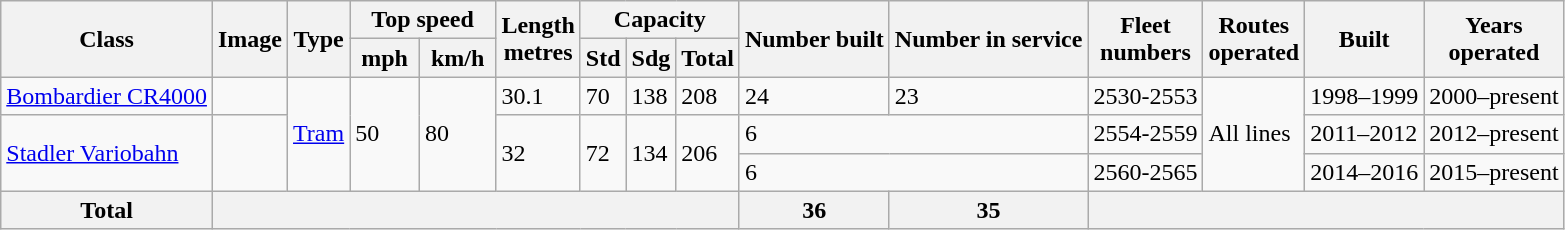<table class="wikitable" style="background:#f9f9f9" style="text-align:center;">
<tr>
<th rowspan="2">Class</th>
<th rowspan="2">Image</th>
<th rowspan="2">Type</th>
<th colspan="2"> Top speed </th>
<th rowspan="2">Length<br>metres</th>
<th colspan="3"> Capacity </th>
<th rowspan="2">Number built</th>
<th rowspan="2">Number in service</th>
<th rowspan="2">Fleet<br>numbers</th>
<th rowspan="2">Routes<br>operated</th>
<th rowspan="2">Built</th>
<th rowspan="2">Years<br>operated</th>
</tr>
<tr style="background:#f9f9f9;">
<th> mph </th>
<th> km/h </th>
<th><abbr>Std</abbr></th>
<th><abbr>Sdg</abbr></th>
<th>Total</th>
</tr>
<tr>
<td><a href='#'>Bombardier CR4000</a></td>
<td></td>
<td rowspan=3><a href='#'>Tram</a></td>
<td rowspan=3>50</td>
<td rowspan=3>80</td>
<td>30.1</td>
<td>70</td>
<td>138</td>
<td>208</td>
<td>24</td>
<td>23</td>
<td>2530-2553</td>
<td rowspan=3>All lines</td>
<td>1998–1999</td>
<td>2000–present</td>
</tr>
<tr>
<td rowspan=2><a href='#'>Stadler Variobahn</a></td>
<td rowspan=2></td>
<td rowspan="2">32</td>
<td rowspan="2">72</td>
<td rowspan="2">134</td>
<td rowspan="2">206</td>
<td colspan="2">6</td>
<td>2554-2559</td>
<td>2011–2012</td>
<td>2012–present</td>
</tr>
<tr>
<td colspan="2">6</td>
<td>2560-2565</td>
<td>2014–2016</td>
<td>2015–present</td>
</tr>
<tr>
<th>Total</th>
<th colspan="8"></th>
<th>36</th>
<th>35</th>
<th colspan="5"></th>
</tr>
</table>
